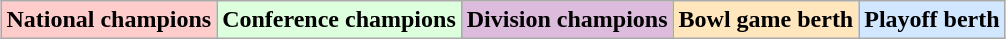<table class="wikitable" style="margin:1em auto;">
<tr>
<td bgcolor="#FFCCCC"><strong>National champions</strong></td>
<td bgcolor="#ddffdd"><strong>Conference champions</strong></td>
<td bgcolor="#ddbbdd"><strong>Division champions</strong></td>
<td bgcolor="#ffe6bd"><strong>Bowl game berth</strong></td>
<td bgcolor="#d0e7ff"><strong>Playoff berth</strong></td>
</tr>
</table>
